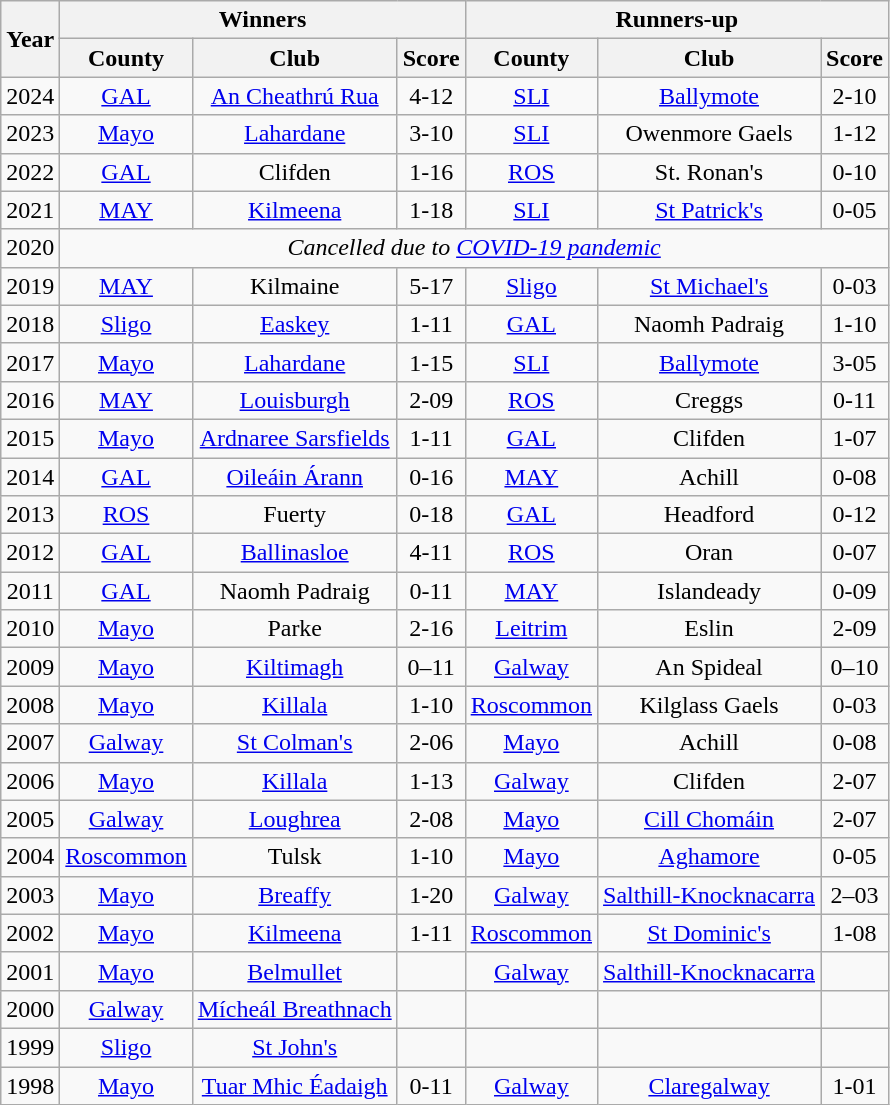<table class="wikitable" style="text-align:center;">
<tr>
<th rowspan="2">Year</th>
<th colspan="3">Winners</th>
<th colspan="3">Runners-up</th>
</tr>
<tr>
<th>County</th>
<th>Club</th>
<th>Score</th>
<th>County</th>
<th>Club</th>
<th>Score</th>
</tr>
<tr>
<td>2024</td>
<td> <a href='#'>GAL</a></td>
<td><a href='#'>An Cheathrú Rua</a></td>
<td>4-12</td>
<td> <a href='#'>SLI</a></td>
<td><a href='#'>Ballymote</a></td>
<td>2-10</td>
</tr>
<tr>
<td>2023</td>
<td> <a href='#'>Mayo</a></td>
<td><a href='#'>Lahardane</a></td>
<td>3-10</td>
<td> <a href='#'>SLI</a></td>
<td>Owenmore Gaels</td>
<td>1-12</td>
</tr>
<tr>
<td>2022</td>
<td> <a href='#'>GAL</a></td>
<td>Clifden</td>
<td>1-16</td>
<td> <a href='#'>ROS</a></td>
<td>St. Ronan's</td>
<td>0-10</td>
</tr>
<tr>
<td>2021</td>
<td> <a href='#'>MAY</a></td>
<td><a href='#'>Kilmeena</a></td>
<td>1-18</td>
<td> <a href='#'>SLI</a></td>
<td><a href='#'>St Patrick's</a></td>
<td>0-05</td>
</tr>
<tr>
<td>2020</td>
<td colspan="6"><em>Cancelled due to <a href='#'>COVID-19 pandemic</a></em></td>
</tr>
<tr>
<td>2019</td>
<td> <a href='#'>MAY</a></td>
<td>Kilmaine</td>
<td>5-17</td>
<td> <a href='#'>Sligo</a></td>
<td><a href='#'>St Michael's</a></td>
<td>0-03</td>
</tr>
<tr>
<td>2018</td>
<td> <a href='#'>Sligo</a></td>
<td><a href='#'>Easkey</a></td>
<td>1-11</td>
<td> <a href='#'>GAL</a></td>
<td>Naomh Padraig</td>
<td>1-10</td>
</tr>
<tr>
<td>2017</td>
<td> <a href='#'>Mayo</a></td>
<td><a href='#'>Lahardane</a></td>
<td>1-15</td>
<td> <a href='#'>SLI</a></td>
<td><a href='#'>Ballymote</a></td>
<td>3-05</td>
</tr>
<tr>
<td>2016</td>
<td> <a href='#'>MAY</a></td>
<td><a href='#'>Louisburgh</a></td>
<td>2-09</td>
<td> <a href='#'>ROS</a></td>
<td>Creggs</td>
<td>0-11</td>
</tr>
<tr>
<td>2015</td>
<td> <a href='#'>Mayo</a></td>
<td><a href='#'>Ardnaree Sarsfields</a></td>
<td>1-11</td>
<td> <a href='#'>GAL</a></td>
<td>Clifden</td>
<td>1-07</td>
</tr>
<tr>
<td>2014</td>
<td> <a href='#'>GAL</a></td>
<td><a href='#'>Oileáin Árann</a></td>
<td>0-16</td>
<td> <a href='#'>MAY</a></td>
<td>Achill</td>
<td>0-08</td>
</tr>
<tr>
<td>2013</td>
<td> <a href='#'>ROS</a></td>
<td>Fuerty</td>
<td>0-18</td>
<td> <a href='#'>GAL</a></td>
<td>Headford</td>
<td>0-12</td>
</tr>
<tr>
<td>2012</td>
<td> <a href='#'>GAL</a></td>
<td><a href='#'>Ballinasloe</a></td>
<td>4-11</td>
<td> <a href='#'>ROS</a></td>
<td>Oran</td>
<td>0-07</td>
</tr>
<tr>
<td>2011</td>
<td> <a href='#'>GAL</a></td>
<td>Naomh Padraig</td>
<td>0-11</td>
<td> <a href='#'>MAY</a></td>
<td>Islandeady</td>
<td>0-09</td>
</tr>
<tr>
<td>2010</td>
<td><a href='#'>Mayo</a></td>
<td>Parke</td>
<td>2-16</td>
<td><a href='#'>Leitrim</a></td>
<td>Eslin</td>
<td>2-09</td>
</tr>
<tr>
<td>2009</td>
<td><a href='#'>Mayo</a></td>
<td><a href='#'>Kiltimagh</a></td>
<td>0–11</td>
<td><a href='#'>Galway</a></td>
<td>An Spideal</td>
<td>0–10</td>
</tr>
<tr>
<td>2008</td>
<td><a href='#'>Mayo</a></td>
<td><a href='#'>Killala</a></td>
<td>1-10</td>
<td><a href='#'>Roscommon</a></td>
<td>Kilglass Gaels</td>
<td>0-03</td>
</tr>
<tr>
<td>2007</td>
<td><a href='#'>Galway</a></td>
<td><a href='#'>St Colman's</a></td>
<td>2-06</td>
<td><a href='#'>Mayo</a></td>
<td>Achill</td>
<td>0-08</td>
</tr>
<tr>
<td>2006</td>
<td><a href='#'>Mayo</a></td>
<td><a href='#'>Killala</a></td>
<td>1-13</td>
<td><a href='#'>Galway</a></td>
<td>Clifden</td>
<td>2-07</td>
</tr>
<tr>
<td>2005</td>
<td><a href='#'>Galway</a></td>
<td><a href='#'>Loughrea</a></td>
<td>2-08</td>
<td><a href='#'>Mayo</a></td>
<td><a href='#'>Cill Chomáin</a></td>
<td>2-07</td>
</tr>
<tr>
<td>2004</td>
<td><a href='#'>Roscommon</a></td>
<td>Tulsk</td>
<td>1-10</td>
<td><a href='#'>Mayo</a></td>
<td><a href='#'>Aghamore</a></td>
<td>0-05</td>
</tr>
<tr>
<td>2003</td>
<td><a href='#'>Mayo</a></td>
<td><a href='#'>Breaffy</a></td>
<td>1-20</td>
<td><a href='#'>Galway</a></td>
<td><a href='#'>Salthill-Knocknacarra</a></td>
<td>2–03</td>
</tr>
<tr>
<td>2002</td>
<td><a href='#'>Mayo</a></td>
<td><a href='#'>Kilmeena</a></td>
<td>1-11</td>
<td><a href='#'>Roscommon</a></td>
<td><a href='#'>St Dominic's</a></td>
<td>1-08</td>
</tr>
<tr>
<td>2001</td>
<td><a href='#'>Mayo</a></td>
<td><a href='#'>Belmullet</a></td>
<td></td>
<td><a href='#'>Galway</a></td>
<td><a href='#'>Salthill-Knocknacarra</a></td>
<td></td>
</tr>
<tr>
<td>2000</td>
<td><a href='#'>Galway</a></td>
<td><a href='#'>Mícheál Breathnach</a></td>
<td></td>
<td></td>
<td></td>
<td></td>
</tr>
<tr>
<td>1999</td>
<td><a href='#'>Sligo</a></td>
<td><a href='#'>St John's</a></td>
<td></td>
<td></td>
<td></td>
<td></td>
</tr>
<tr>
<td>1998</td>
<td><a href='#'>Mayo</a></td>
<td><a href='#'>Tuar Mhic Éadaigh</a></td>
<td>0-11</td>
<td><a href='#'>Galway</a></td>
<td><a href='#'>Claregalway</a></td>
<td>1-01</td>
</tr>
</table>
